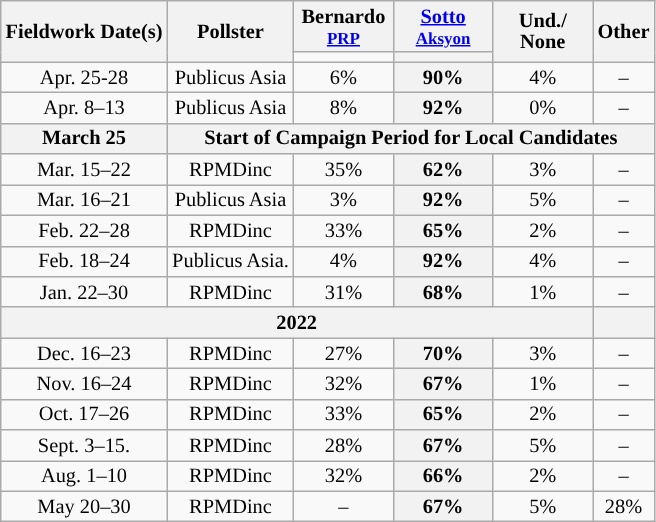<table class="wikitable" style="text-align:center;font-size:85%;line-height:14px">
<tr>
<th rowspan="2">Fieldwork Date(s)</th>
<th rowspan="2">Pollster</th>
<th style="width:60px;">Bernardo<br><small><a href='#'>PRP</a></small></th>
<th style="width:60px;"><a href='#'>Sotto</a><br><small><a href='#'>Aksyon</a></small></th>
<th rowspan="2" style="width:60px;">Und./<br>None</th>
<th rowspan="2">Other</th>
</tr>
<tr>
<td style="background:"></td>
<th style="background:"></th>
</tr>
<tr>
<td>Apr. 25-28</td>
<td>Publicus Asia</td>
<td>6%</td>
<th style="background-color:#"><strong>90%</strong></th>
<td>4%</td>
<td>–</td>
</tr>
<tr>
<td>Apr. 8–13</td>
<td>Publicus Asia</td>
<td>8%</td>
<th style="background-color:#"><strong>92%</strong></th>
<td>0%</td>
<td>–</td>
</tr>
<tr>
<th>March 25</th>
<th colspan="5">Start of Campaign Period for Local Candidates</th>
</tr>
<tr>
<td>Mar. 15–22</td>
<td>RPMDinc</td>
<td>35%</td>
<th style="background-color:#"><strong>62%</strong></th>
<td>3%</td>
<td>–</td>
</tr>
<tr>
<td>Mar. 16–21</td>
<td>Publicus Asia</td>
<td>3%</td>
<th style="background-color:#"><strong>92%</strong></th>
<td>5%</td>
<td>–</td>
</tr>
<tr>
<td>Feb. 22–28</td>
<td>RPMDinc</td>
<td>33%</td>
<th style="background-color:#"><strong>65%</strong></th>
<td>2%</td>
<td>–</td>
</tr>
<tr>
<td>Feb. 18–24</td>
<td>Publicus Asia.</td>
<td>4%</td>
<th style="background-color:#"><strong>92%</strong></th>
<td>4%</td>
<td>–</td>
</tr>
<tr>
<td>Jan. 22–30</td>
<td>RPMDinc</td>
<td>31%</td>
<th style="background-color:#"><strong>68%</strong></th>
<td>1%</td>
<td>–</td>
</tr>
<tr>
<th colspan="5">2022</th>
<th></th>
</tr>
<tr>
<td>Dec. 16–23</td>
<td>RPMDinc</td>
<td>27%</td>
<th style="background-color:#"><strong>70%</strong></th>
<td>3%</td>
<td>–</td>
</tr>
<tr>
<td>Nov. 16–24</td>
<td>RPMDinc</td>
<td>32%</td>
<th style="background-color:#"><strong>67%</strong></th>
<td>1%</td>
<td>–</td>
</tr>
<tr>
<td>Oct. 17–26</td>
<td>RPMDinc</td>
<td>33%</td>
<th style="background-color:#"><strong>65%</strong></th>
<td>2%</td>
<td>–</td>
</tr>
<tr>
<td>Sept. 3–15.</td>
<td>RPMDinc</td>
<td>28%</td>
<th style="background-color:#"><strong>67%</strong></th>
<td>5%</td>
<td>–</td>
</tr>
<tr>
<td>Aug. 1–10</td>
<td>RPMDinc</td>
<td>32%</td>
<th style="background-color:#"><strong>66%</strong></th>
<td>2%</td>
<td>–</td>
</tr>
<tr>
<td>May 20–30</td>
<td>RPMDinc</td>
<td>–</td>
<th style="background-color:#"><strong>67%</strong></th>
<td>5%</td>
<td>28%</td>
</tr>
</table>
